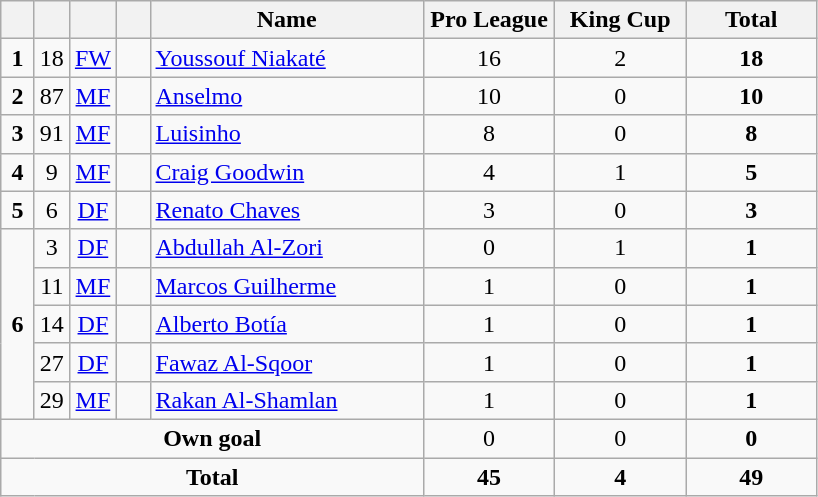<table class="wikitable" style="text-align:center">
<tr>
<th width=15></th>
<th width=15></th>
<th width=15></th>
<th width=15></th>
<th width=175>Name</th>
<th width=80>Pro League</th>
<th width=80>King Cup</th>
<th width=80>Total</th>
</tr>
<tr>
<td><strong>1</strong></td>
<td>18</td>
<td><a href='#'>FW</a></td>
<td></td>
<td align=left><a href='#'>Youssouf Niakaté</a></td>
<td>16</td>
<td>2</td>
<td><strong>18</strong></td>
</tr>
<tr>
<td><strong>2</strong></td>
<td>87</td>
<td><a href='#'>MF</a></td>
<td></td>
<td align=left><a href='#'>Anselmo</a></td>
<td>10</td>
<td>0</td>
<td><strong>10</strong></td>
</tr>
<tr>
<td><strong>3</strong></td>
<td>91</td>
<td><a href='#'>MF</a></td>
<td></td>
<td align=left><a href='#'>Luisinho</a></td>
<td>8</td>
<td>0</td>
<td><strong>8</strong></td>
</tr>
<tr>
<td><strong>4</strong></td>
<td>9</td>
<td><a href='#'>MF</a></td>
<td></td>
<td align=left><a href='#'>Craig Goodwin</a></td>
<td>4</td>
<td>1</td>
<td><strong>5</strong></td>
</tr>
<tr>
<td><strong>5</strong></td>
<td>6</td>
<td><a href='#'>DF</a></td>
<td></td>
<td align=left><a href='#'>Renato Chaves</a></td>
<td>3</td>
<td>0</td>
<td><strong>3</strong></td>
</tr>
<tr>
<td rowspan=5><strong>6</strong></td>
<td>3</td>
<td><a href='#'>DF</a></td>
<td></td>
<td align=left><a href='#'>Abdullah Al-Zori</a></td>
<td>0</td>
<td>1</td>
<td><strong>1</strong></td>
</tr>
<tr>
<td>11</td>
<td><a href='#'>MF</a></td>
<td></td>
<td align=left><a href='#'>Marcos Guilherme</a></td>
<td>1</td>
<td>0</td>
<td><strong>1</strong></td>
</tr>
<tr>
<td>14</td>
<td><a href='#'>DF</a></td>
<td></td>
<td align=left><a href='#'>Alberto Botía</a></td>
<td>1</td>
<td>0</td>
<td><strong>1</strong></td>
</tr>
<tr>
<td>27</td>
<td><a href='#'>DF</a></td>
<td></td>
<td align=left><a href='#'>Fawaz Al-Sqoor</a></td>
<td>1</td>
<td>0</td>
<td><strong>1</strong></td>
</tr>
<tr>
<td>29</td>
<td><a href='#'>MF</a></td>
<td></td>
<td align=left><a href='#'>Rakan Al-Shamlan</a></td>
<td>1</td>
<td>0</td>
<td><strong>1</strong></td>
</tr>
<tr>
<td colspan=5><strong>Own goal</strong></td>
<td>0</td>
<td>0</td>
<td><strong>0</strong></td>
</tr>
<tr>
<td colspan=5><strong>Total</strong></td>
<td><strong>45</strong></td>
<td><strong>4</strong></td>
<td><strong>49</strong></td>
</tr>
</table>
